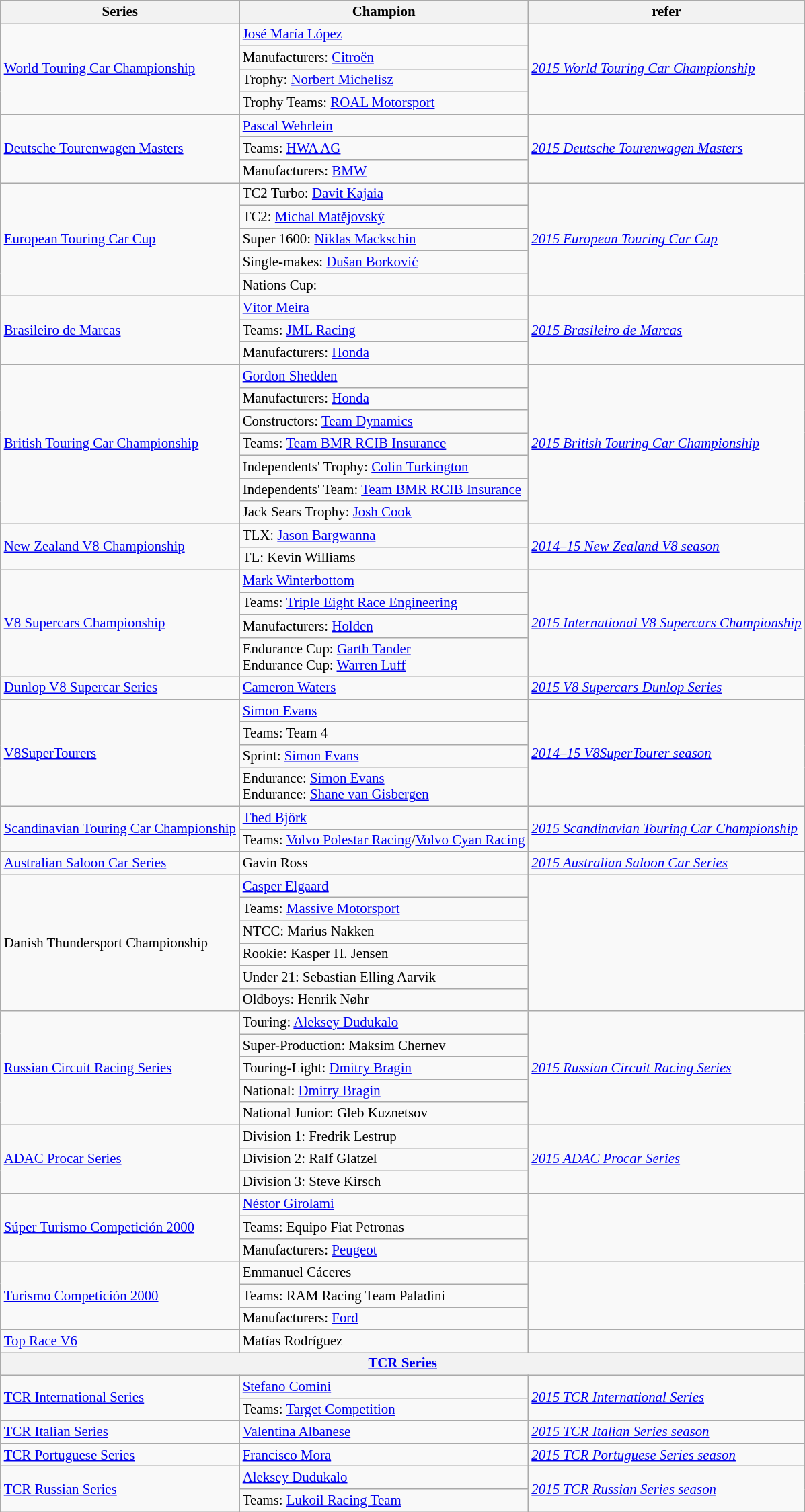<table class="wikitable" style="font-size: 87%;">
<tr>
<th>Series</th>
<th>Champion</th>
<th>refer</th>
</tr>
<tr>
<td rowspan=4><a href='#'>World Touring Car Championship</a></td>
<td> <a href='#'>José María López</a></td>
<td rowspan=4><em><a href='#'>2015 World Touring Car Championship</a></em></td>
</tr>
<tr>
<td>Manufacturers:  <a href='#'>Citroën</a></td>
</tr>
<tr>
<td>Trophy:  <a href='#'>Norbert Michelisz</a></td>
</tr>
<tr>
<td>Trophy Teams:  <a href='#'>ROAL Motorsport</a></td>
</tr>
<tr>
<td rowspan=3><a href='#'>Deutsche Tourenwagen Masters</a></td>
<td> <a href='#'>Pascal Wehrlein</a></td>
<td rowspan=3><em><a href='#'>2015 Deutsche Tourenwagen Masters</a></em></td>
</tr>
<tr>
<td>Teams:  <a href='#'>HWA AG</a></td>
</tr>
<tr>
<td>Manufacturers:  <a href='#'>BMW</a></td>
</tr>
<tr>
<td rowspan=5><a href='#'>European Touring Car Cup</a></td>
<td>TC2 Turbo:  <a href='#'>Davit Kajaia</a></td>
<td rowspan=5><em><a href='#'>2015 European Touring Car Cup</a></em></td>
</tr>
<tr>
<td>TC2:  <a href='#'>Michal Matějovský</a></td>
</tr>
<tr>
<td>Super 1600:  <a href='#'>Niklas Mackschin</a></td>
</tr>
<tr>
<td>Single-makes:  <a href='#'>Dušan Borković</a></td>
</tr>
<tr>
<td>Nations Cup: </td>
</tr>
<tr>
<td rowspan=3><a href='#'>Brasileiro de Marcas</a></td>
<td> <a href='#'>Vítor Meira</a></td>
<td rowspan=3><em><a href='#'>2015 Brasileiro de Marcas</a></em></td>
</tr>
<tr>
<td>Teams:  <a href='#'>JML Racing</a></td>
</tr>
<tr>
<td>Manufacturers:  <a href='#'>Honda</a></td>
</tr>
<tr>
<td rowspan=7><a href='#'>British Touring Car Championship</a></td>
<td> <a href='#'>Gordon Shedden</a></td>
<td rowspan=7><em><a href='#'>2015 British Touring Car Championship</a></em></td>
</tr>
<tr>
<td>Manufacturers:  <a href='#'>Honda</a></td>
</tr>
<tr>
<td>Constructors:  <a href='#'>Team Dynamics</a></td>
</tr>
<tr>
<td>Teams:  <a href='#'>Team BMR RCIB Insurance</a></td>
</tr>
<tr>
<td>Independents' Trophy:  <a href='#'>Colin Turkington</a></td>
</tr>
<tr>
<td>Independents' Team:  <a href='#'>Team BMR RCIB Insurance</a></td>
</tr>
<tr>
<td>Jack Sears Trophy:  <a href='#'>Josh Cook</a></td>
</tr>
<tr>
<td rowspan=2><a href='#'>New Zealand V8 Championship</a></td>
<td>TLX:  <a href='#'>Jason Bargwanna</a></td>
<td rowspan=2><em><a href='#'>2014–15 New Zealand V8 season</a></em></td>
</tr>
<tr>
<td>TL:  Kevin Williams</td>
</tr>
<tr>
<td rowspan=4><a href='#'>V8 Supercars Championship</a></td>
<td> <a href='#'>Mark Winterbottom</a></td>
<td rowspan=4><em><a href='#'>2015 International V8 Supercars Championship</a></em></td>
</tr>
<tr>
<td>Teams:  <a href='#'>Triple Eight Race Engineering</a></td>
</tr>
<tr>
<td>Manufacturers:  <a href='#'>Holden</a></td>
</tr>
<tr>
<td>Endurance Cup:  <a href='#'>Garth Tander</a><br>Endurance Cup:  <a href='#'>Warren Luff</a></td>
</tr>
<tr>
<td><a href='#'>Dunlop V8 Supercar Series</a></td>
<td> <a href='#'>Cameron Waters</a></td>
<td><em><a href='#'>2015 V8 Supercars Dunlop Series</a></em></td>
</tr>
<tr>
<td rowspan=4><a href='#'>V8SuperTourers</a></td>
<td> <a href='#'>Simon Evans</a></td>
<td rowspan=4><em><a href='#'>2014–15 V8SuperTourer season</a></em></td>
</tr>
<tr>
<td>Teams:  Team 4</td>
</tr>
<tr>
<td>Sprint:  <a href='#'>Simon Evans</a></td>
</tr>
<tr>
<td>Endurance:  <a href='#'>Simon Evans</a><br>Endurance:  <a href='#'>Shane van Gisbergen</a></td>
</tr>
<tr>
<td rowspan=2><a href='#'>Scandinavian Touring Car Championship</a></td>
<td> <a href='#'>Thed Björk</a></td>
<td rowspan=2><em><a href='#'>2015 Scandinavian Touring Car Championship</a></em></td>
</tr>
<tr>
<td>Teams:  <a href='#'>Volvo Polestar Racing</a>/<a href='#'>Volvo Cyan Racing</a></td>
</tr>
<tr>
<td><a href='#'>Australian Saloon Car Series</a></td>
<td> Gavin Ross</td>
<td><em><a href='#'>2015 Australian Saloon Car Series</a></em></td>
</tr>
<tr>
<td rowspan=6>Danish Thundersport Championship</td>
<td> <a href='#'>Casper Elgaard</a></td>
<td rowspan=6></td>
</tr>
<tr>
<td>Teams:  <a href='#'>Massive Motorsport</a></td>
</tr>
<tr>
<td>NTCC:  Marius Nakken</td>
</tr>
<tr>
<td>Rookie:  Kasper H. Jensen</td>
</tr>
<tr>
<td>Under 21:  Sebastian Elling Aarvik</td>
</tr>
<tr>
<td>Oldboys:  Henrik Nøhr</td>
</tr>
<tr>
<td rowspan=5><a href='#'>Russian Circuit Racing Series</a></td>
<td>Touring:  <a href='#'>Aleksey Dudukalo</a></td>
<td rowspan=5><em><a href='#'>2015 Russian Circuit Racing Series</a></em></td>
</tr>
<tr>
<td>Super-Production:  Maksim Chernev</td>
</tr>
<tr>
<td>Touring-Light:  <a href='#'>Dmitry Bragin</a></td>
</tr>
<tr>
<td>National:  <a href='#'>Dmitry Bragin</a></td>
</tr>
<tr>
<td>National Junior:  Gleb Kuznetsov</td>
</tr>
<tr>
<td rowspan=3><a href='#'>ADAC Procar Series</a></td>
<td>Division 1:  Fredrik Lestrup</td>
<td rowspan=3><em><a href='#'>2015 ADAC Procar Series</a></em></td>
</tr>
<tr>
<td>Division 2:  Ralf Glatzel</td>
</tr>
<tr>
<td>Division 3:  Steve Kirsch</td>
</tr>
<tr>
<td rowspan=3><a href='#'>Súper Turismo Competición 2000</a></td>
<td> <a href='#'>Néstor Girolami</a></td>
<td rowspan=3></td>
</tr>
<tr>
<td>Teams:  Equipo Fiat Petronas</td>
</tr>
<tr>
<td>Manufacturers:  <a href='#'>Peugeot</a></td>
</tr>
<tr>
<td rowspan=3><a href='#'>Turismo Competición 2000</a></td>
<td> Emmanuel Cáceres</td>
<td rowspan=3></td>
</tr>
<tr>
<td>Teams:  RAM Racing Team Paladini</td>
</tr>
<tr>
<td>Manufacturers:  <a href='#'>Ford</a></td>
</tr>
<tr>
<td><a href='#'>Top Race V6</a></td>
<td> Matías Rodríguez</td>
<td></td>
</tr>
<tr>
<th colspan=3><a href='#'>TCR Series</a></th>
</tr>
<tr>
<td rowspan=2><a href='#'>TCR International Series</a></td>
<td> <a href='#'>Stefano Comini</a></td>
<td rowspan=2><em><a href='#'>2015 TCR International Series</a></em></td>
</tr>
<tr>
<td>Teams:  <a href='#'>Target Competition</a></td>
</tr>
<tr>
<td><a href='#'>TCR Italian Series</a></td>
<td> <a href='#'>Valentina Albanese</a></td>
<td><em><a href='#'>2015 TCR Italian Series season</a></em></td>
</tr>
<tr>
<td><a href='#'>TCR Portuguese Series</a></td>
<td> <a href='#'>Francisco Mora</a></td>
<td><em><a href='#'>2015 TCR Portuguese Series season</a></em></td>
</tr>
<tr>
<td rowspan=2><a href='#'>TCR Russian Series</a></td>
<td> <a href='#'>Aleksey Dudukalo</a></td>
<td rowspan=2><em><a href='#'>2015 TCR Russian Series season</a></em></td>
</tr>
<tr>
<td>Teams:  <a href='#'>Lukoil Racing Team</a></td>
</tr>
</table>
